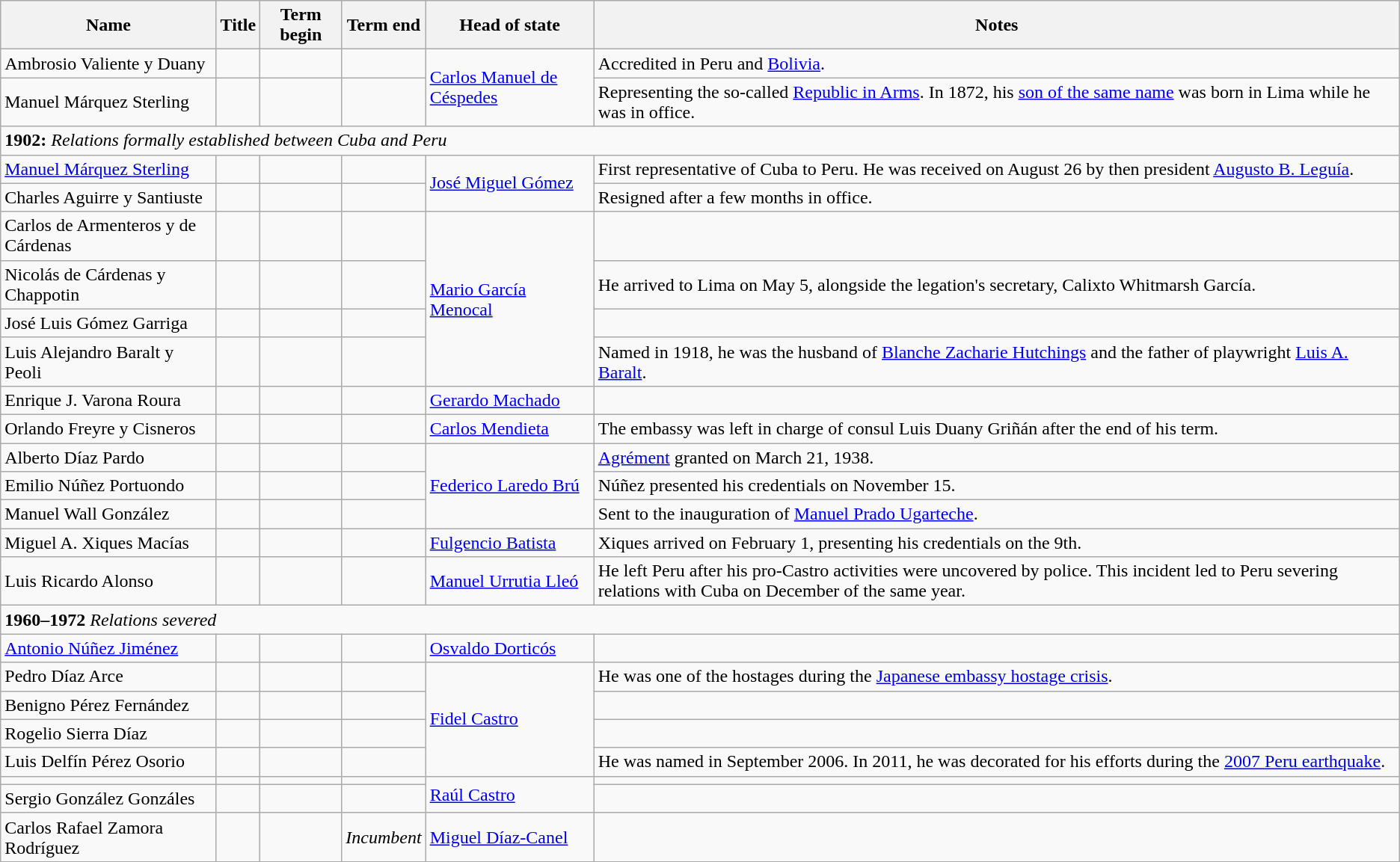<table class="wikitable sortable"  text-align:center;">
<tr>
<th>Name</th>
<th>Title</th>
<th>Term begin</th>
<th>Term end</th>
<th>Head of state</th>
<th class="unsortable">Notes</th>
</tr>
<tr>
<td>Ambrosio Valiente y Duany</td>
<td></td>
<td></td>
<td></td>
<td rowspan=2><a href='#'>Carlos Manuel de Céspedes</a></td>
<td>Accredited in Peru and <a href='#'>Bolivia</a>.</td>
</tr>
<tr>
<td>Manuel Márquez Sterling</td>
<td></td>
<td></td>
<td></td>
<td>Representing the so-called <a href='#'>Republic in Arms</a>. In 1872, his <a href='#'>son of the same name</a> was born in Lima while he was in office.</td>
</tr>
<tr>
<td colspan=6><div><strong>1902:</strong> <em>Relations formally established between Cuba and Peru</em></div></td>
</tr>
<tr>
<td><a href='#'>Manuel Márquez Sterling</a></td>
<td></td>
<td></td>
<td></td>
<td rowspan=2><a href='#'>José Miguel Gómez</a></td>
<td>First representative of Cuba to Peru. He was received on August 26 by then president <a href='#'>Augusto B. Leguía</a>.</td>
</tr>
<tr>
<td>Charles Aguirre y Santiuste</td>
<td></td>
<td></td>
<td></td>
<td>Resigned after a few months in office.</td>
</tr>
<tr>
<td>Carlos de Armenteros y de Cárdenas</td>
<td></td>
<td></td>
<td></td>
<td rowspan=4><a href='#'>Mario García Menocal</a></td>
<td></td>
</tr>
<tr>
<td>Nicolás de Cárdenas y Chappotin</td>
<td></td>
<td></td>
<td></td>
<td>He arrived to Lima on May 5, alongside the legation's secretary, Calixto Whitmarsh García.</td>
</tr>
<tr>
<td>José Luis Gómez Garriga</td>
<td></td>
<td></td>
<td></td>
<td></td>
</tr>
<tr>
<td>Luis Alejandro Baralt y Peoli</td>
<td></td>
<td></td>
<td></td>
<td>Named in 1918, he was the husband of <a href='#'>Blanche Zacharie Hutchings</a> and the father of playwright <a href='#'>Luis A. Baralt</a>.</td>
</tr>
<tr>
<td>Enrique J. Varona Roura</td>
<td></td>
<td></td>
<td></td>
<td><a href='#'>Gerardo Machado</a></td>
<td></td>
</tr>
<tr>
<td>Orlando Freyre y Cisneros</td>
<td></td>
<td></td>
<td></td>
<td><a href='#'>Carlos Mendieta</a></td>
<td>The embassy was left in charge of consul Luis Duany Griñán after the end of his term.</td>
</tr>
<tr>
<td>Alberto Díaz Pardo</td>
<td></td>
<td></td>
<td></td>
<td rowspan=3><a href='#'>Federico Laredo Brú</a></td>
<td><a href='#'>Agrément</a> granted on March 21, 1938.</td>
</tr>
<tr>
<td>Emilio Núñez Portuondo</td>
<td></td>
<td></td>
<td></td>
<td>Núñez presented his credentials on November 15.</td>
</tr>
<tr>
<td>Manuel Wall González</td>
<td></td>
<td></td>
<td></td>
<td>Sent to the inauguration of <a href='#'>Manuel Prado Ugarteche</a>.</td>
</tr>
<tr>
<td>Miguel A. Xiques Macías</td>
<td></td>
<td></td>
<td></td>
<td><a href='#'>Fulgencio Batista</a></td>
<td>Xiques arrived on February 1, presenting his credentials on the 9th.</td>
</tr>
<tr>
<td>Luis Ricardo Alonso</td>
<td></td>
<td></td>
<td></td>
<td><a href='#'>Manuel Urrutia Lleó</a></td>
<td>He left Peru after his pro-Castro activities were uncovered by police. This incident led to Peru severing relations with Cuba on December of the same year.</td>
</tr>
<tr>
<td colspan=6><div><strong>1960–1972</strong> <em>Relations severed</em></div></td>
</tr>
<tr>
<td><a href='#'>Antonio Núñez Jiménez</a></td>
<td></td>
<td></td>
<td></td>
<td><a href='#'>Osvaldo Dorticós</a></td>
<td></td>
</tr>
<tr>
<td>Pedro Díaz Arce</td>
<td></td>
<td></td>
<td></td>
<td rowspan=4><a href='#'>Fidel Castro</a></td>
<td>He was one of the hostages during the <a href='#'>Japanese embassy hostage crisis</a>.</td>
</tr>
<tr>
<td>Benigno Pérez Fernández</td>
<td></td>
<td></td>
<td></td>
<td></td>
</tr>
<tr>
<td>Rogelio Sierra Díaz</td>
<td></td>
<td></td>
<td></td>
<td></td>
</tr>
<tr>
<td>Luis Delfín Pérez Osorio</td>
<td></td>
<td></td>
<td></td>
<td>He was named in September 2006. In 2011, he was decorated for his efforts during the <a href='#'>2007 Peru earthquake</a>.</td>
</tr>
<tr>
<td></td>
<td></td>
<td></td>
<td></td>
<td rowspan=2><a href='#'>Raúl Castro</a></td>
<td></td>
</tr>
<tr>
<td>Sergio González Gonzáles</td>
<td></td>
<td></td>
<td></td>
<td></td>
</tr>
<tr>
<td>Carlos Rafael Zamora Rodríguez</td>
<td></td>
<td></td>
<td><em>Incumbent</em></td>
<td><a href='#'>Miguel Díaz-Canel</a></td>
<td></td>
</tr>
<tr>
</tr>
</table>
